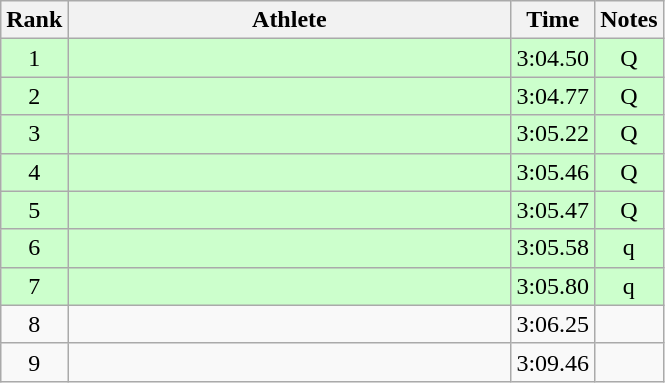<table class="wikitable" style="text-align:center">
<tr>
<th>Rank</th>
<th Style="width:18em">Athlete</th>
<th>Time</th>
<th>Notes</th>
</tr>
<tr style="background:#cfc">
<td>1</td>
<td style="text-align:left"></td>
<td>3:04.50</td>
<td>Q</td>
</tr>
<tr style="background:#cfc">
<td>2</td>
<td style="text-align:left"></td>
<td>3:04.77</td>
<td>Q</td>
</tr>
<tr style="background:#cfc">
<td>3</td>
<td style="text-align:left"></td>
<td>3:05.22</td>
<td>Q</td>
</tr>
<tr style="background:#cfc">
<td>4</td>
<td style="text-align:left"></td>
<td>3:05.46</td>
<td>Q</td>
</tr>
<tr style="background:#cfc">
<td>5</td>
<td style="text-align:left"></td>
<td>3:05.47</td>
<td>Q</td>
</tr>
<tr style="background:#cfc">
<td>6</td>
<td style="text-align:left"></td>
<td>3:05.58</td>
<td>q</td>
</tr>
<tr style="background:#cfc">
<td>7</td>
<td style="text-align:left"></td>
<td>3:05.80</td>
<td>q</td>
</tr>
<tr>
<td>8</td>
<td style="text-align:left"></td>
<td>3:06.25</td>
<td></td>
</tr>
<tr>
<td>9</td>
<td style="text-align:left"></td>
<td>3:09.46</td>
<td></td>
</tr>
</table>
